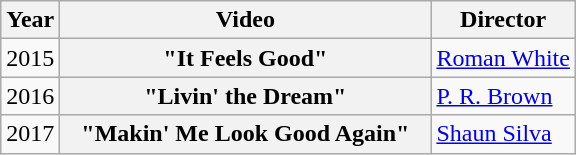<table class="wikitable plainrowheaders">
<tr>
<th>Year</th>
<th style="width:15em;">Video</th>
<th>Director</th>
</tr>
<tr>
<td>2015</td>
<th scope="row">"It Feels Good"</th>
<td><a href='#'>Roman White</a></td>
</tr>
<tr>
<td>2016</td>
<th scope="row">"Livin' the Dream"</th>
<td><a href='#'>P. R. Brown</a></td>
</tr>
<tr>
<td>2017</td>
<th scope="row">"Makin' Me Look Good Again"</th>
<td><a href='#'>Shaun Silva</a></td>
</tr>
</table>
